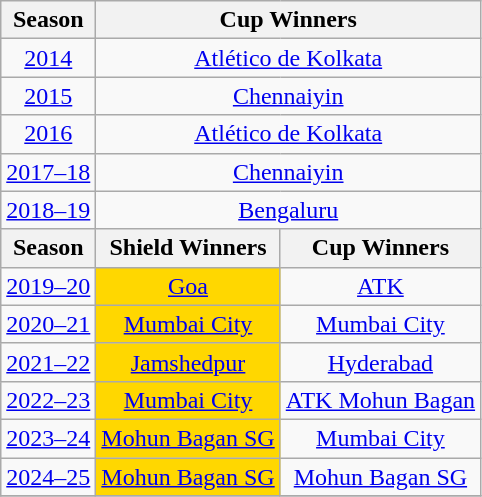<table class="wikitable floatright" style="text-align:center; font-size:100%">
<tr>
<th>Season</th>
<th colspan="2">Cup Winners</th>
</tr>
<tr>
<td><a href='#'>2014</a></td>
<td colspan="2"><a href='#'>Atlético de Kolkata</a></td>
</tr>
<tr>
<td><a href='#'>2015</a></td>
<td colspan="2"><a href='#'>Chennaiyin</a></td>
</tr>
<tr>
<td><a href='#'>2016</a></td>
<td colspan="2"><a href='#'>Atlético de Kolkata</a> </td>
</tr>
<tr>
<td><a href='#'>2017–18</a></td>
<td colspan="2"><a href='#'>Chennaiyin</a> </td>
</tr>
<tr>
<td><a href='#'>2018–19</a></td>
<td colspan="2"><a href='#'>Bengaluru</a></td>
</tr>
<tr>
<th>Season</th>
<th>Shield Winners</th>
<th>Cup Winners</th>
</tr>
<tr>
<td><a href='#'>2019–20</a></td>
<td style="background:#FFD700;" "text-align:center"><a href='#'>Goa</a></td>
<td><a href='#'>ATK</a> </td>
</tr>
<tr>
<td><a href='#'>2020–21</a></td>
<td style="background:#FFD700;" "text-align:center"><a href='#'>Mumbai City</a></td>
<td><a href='#'>Mumbai City</a></td>
</tr>
<tr>
<td><a href='#'>2021–22</a></td>
<td style="background:#FFD700;" "text-align:center"><a href='#'>Jamshedpur</a></td>
<td><a href='#'>Hyderabad</a></td>
</tr>
<tr>
<td><a href='#'>2022–23</a></td>
<td style="background:#FFD700;" "text-align:center"><a href='#'>Mumbai City</a> </td>
<td><a href='#'>ATK Mohun Bagan</a></td>
</tr>
<tr>
<td><a href='#'>2023–24</a></td>
<td style="background:#FFD700;" "text-align:center"><a href='#'>Mohun Bagan SG</a></td>
<td><a href='#'>Mumbai City</a> </td>
</tr>
<tr>
<td><a href='#'>2024–25</a></td>
<td style="background:#FFD700;"><a href='#'>Mohun Bagan SG</a> </td>
<td><a href='#'>Mohun Bagan SG</a> </td>
</tr>
<tr>
</tr>
</table>
